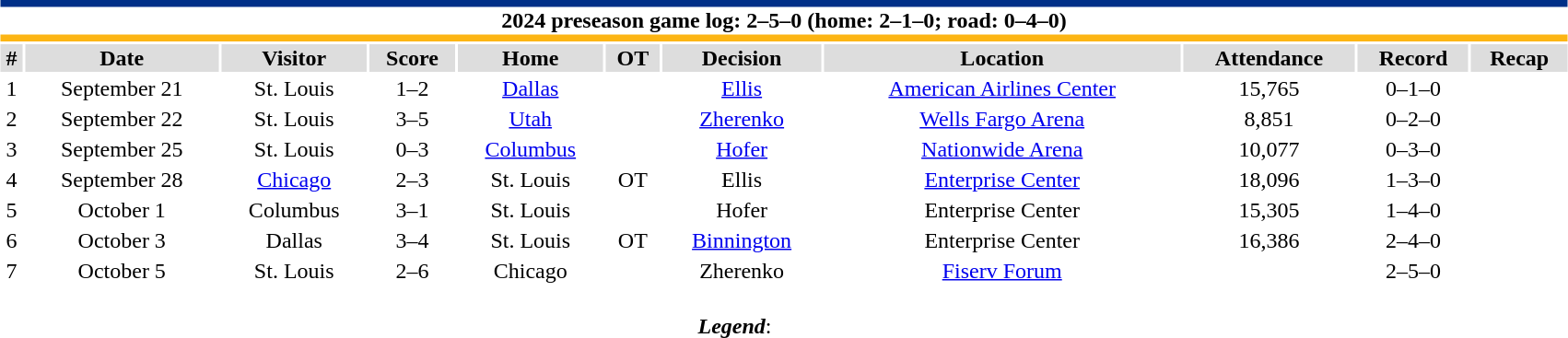<table class="toccolours collapsible collapsed" style="width:90%; clear:both; margin:1.5em auto; text-align:center;">
<tr>
<th colspan="11" style="background:#FFFFFF; border-top:#002F87 5px solid; border-bottom:#FCB514 5px solid;">2024 preseason game log: 2–5–0 (home: 2–1–0; road: 0–4–0)</th>
</tr>
<tr style="background:#ddd;">
<th>#</th>
<th>Date</th>
<th>Visitor</th>
<th>Score</th>
<th>Home</th>
<th>OT</th>
<th>Decision</th>
<th>Location</th>
<th>Attendance</th>
<th>Record</th>
<th>Recap</th>
</tr>
<tr>
<td>1</td>
<td>September 21</td>
<td>St. Louis</td>
<td>1–2</td>
<td><a href='#'>Dallas</a></td>
<td></td>
<td><a href='#'>Ellis</a></td>
<td><a href='#'>American Airlines Center</a></td>
<td>15,765</td>
<td>0–1–0</td>
<td></td>
</tr>
<tr>
<td>2</td>
<td>September 22</td>
<td>St. Louis</td>
<td>3–5</td>
<td><a href='#'>Utah</a></td>
<td></td>
<td><a href='#'>Zherenko</a></td>
<td><a href='#'>Wells Fargo Arena</a></td>
<td>8,851</td>
<td>0–2–0</td>
<td></td>
</tr>
<tr>
<td>3</td>
<td>September 25</td>
<td>St. Louis</td>
<td>0–3</td>
<td><a href='#'>Columbus</a></td>
<td></td>
<td><a href='#'>Hofer</a></td>
<td><a href='#'>Nationwide Arena</a></td>
<td>10,077</td>
<td>0–3–0</td>
<td></td>
</tr>
<tr>
<td>4</td>
<td>September 28</td>
<td><a href='#'>Chicago</a></td>
<td>2–3</td>
<td>St. Louis</td>
<td>OT</td>
<td>Ellis</td>
<td><a href='#'>Enterprise Center</a></td>
<td>18,096</td>
<td>1–3–0</td>
<td></td>
</tr>
<tr>
<td>5</td>
<td>October 1</td>
<td>Columbus</td>
<td>3–1</td>
<td>St. Louis</td>
<td></td>
<td>Hofer</td>
<td>Enterprise Center</td>
<td>15,305</td>
<td>1–4–0</td>
<td></td>
</tr>
<tr>
<td>6</td>
<td>October 3</td>
<td>Dallas</td>
<td>3–4</td>
<td>St. Louis</td>
<td>OT</td>
<td><a href='#'>Binnington</a></td>
<td>Enterprise Center</td>
<td>16,386</td>
<td>2–4–0</td>
<td></td>
</tr>
<tr>
<td>7</td>
<td>October 5</td>
<td>St. Louis</td>
<td>2–6</td>
<td>Chicago</td>
<td></td>
<td>Zherenko</td>
<td><a href='#'>Fiserv Forum</a></td>
<td></td>
<td>2–5–0</td>
<td></td>
</tr>
<tr>
<td colspan="10" style="text-align:center;"><br><strong><em>Legend</em></strong>:


</td>
</tr>
</table>
